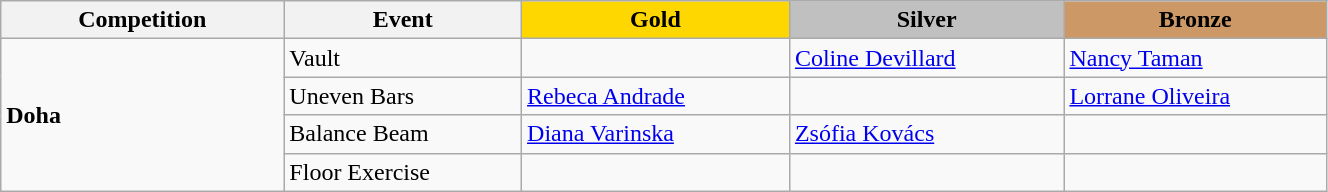<table class="wikitable" style="width:70%;">
<tr>
<th style="text-align:center; width:5%;">Competition</th>
<th style="text-align:center; width:5%;">Event</th>
<td style="text-align:center; width:6%; background:gold;"><strong>Gold</strong></td>
<td style="text-align:center; width:6%; background:silver;"><strong>Silver</strong></td>
<td style="text-align:center; width:6%; background:#c96;"><strong>Bronze</strong></td>
</tr>
<tr>
<td rowspan="4"><strong>Doha</strong></td>
<td>Vault</td>
<td></td>
<td> <a href='#'>Coline Devillard</a></td>
<td> <a href='#'>Nancy Taman</a></td>
</tr>
<tr>
<td>Uneven Bars</td>
<td> <a href='#'>Rebeca Andrade</a></td>
<td></td>
<td> <a href='#'>Lorrane Oliveira</a></td>
</tr>
<tr>
<td>Balance Beam</td>
<td> <a href='#'>Diana Varinska</a></td>
<td> <a href='#'>Zsófia Kovács</a></td>
<td></td>
</tr>
<tr>
<td> Floor Exercise </td>
<td></td>
<td></td>
<td></td>
</tr>
</table>
